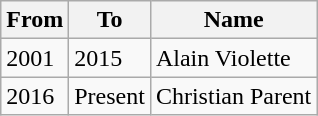<table class="wikitable">
<tr>
<th>From</th>
<th>To</th>
<th>Name</th>
</tr>
<tr>
<td>2001</td>
<td>2015</td>
<td>Alain Violette</td>
</tr>
<tr>
<td>2016</td>
<td>Present</td>
<td>Christian Parent</td>
</tr>
</table>
